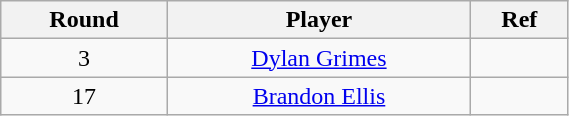<table class="wikitable" style="text-align:center; font-size:100%; width:30%;">
<tr>
<th>Round</th>
<th>Player</th>
<th>Ref</th>
</tr>
<tr>
<td>3</td>
<td><a href='#'>Dylan Grimes</a></td>
<td></td>
</tr>
<tr>
<td>17</td>
<td><a href='#'>Brandon Ellis</a></td>
<td></td>
</tr>
</table>
